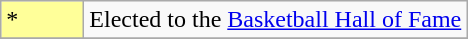<table class="wikitable">
<tr>
<td style="background-color:#FFFF99; width:3em">*</td>
<td>Elected to the <a href='#'>Basketball Hall of Fame</a></td>
</tr>
<tr>
</tr>
</table>
